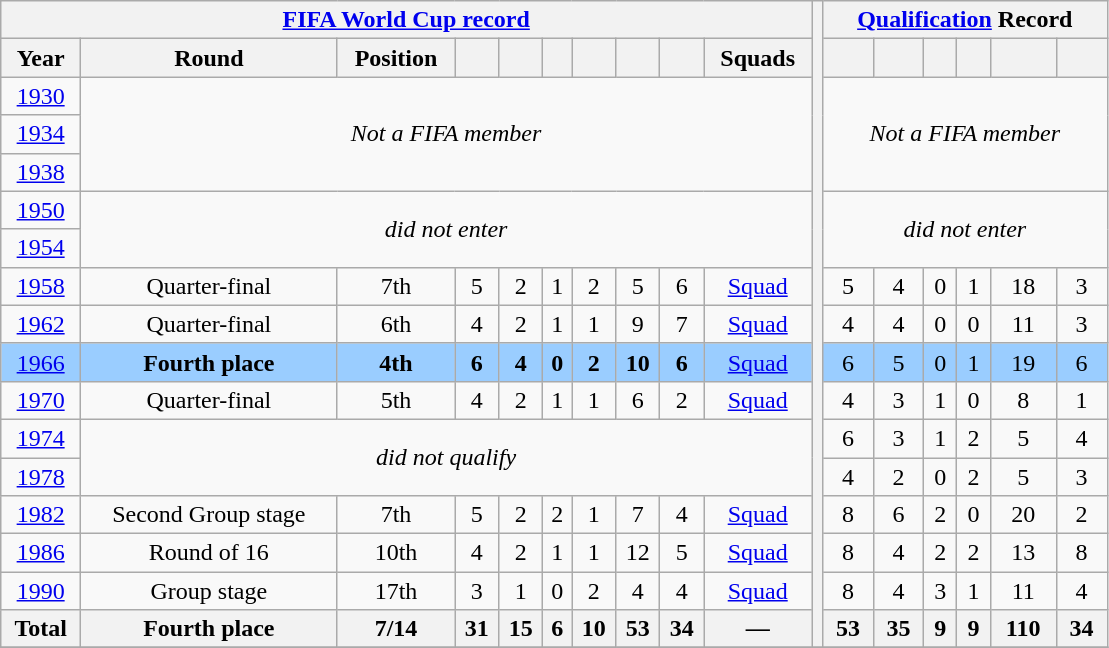<table class="wikitable" style="text-align: center;">
<tr>
<th colspan=10><a href='#'>FIFA World Cup record</a></th>
<th style="width:1%;" rowspan=17></th>
<th colspan=6><a href='#'>Qualification</a> Record</th>
</tr>
<tr>
<th>Year</th>
<th>Round</th>
<th>Position</th>
<th></th>
<th></th>
<th></th>
<th></th>
<th></th>
<th></th>
<th>Squads</th>
<th></th>
<th></th>
<th></th>
<th></th>
<th></th>
<th></th>
</tr>
<tr>
<td> <a href='#'>1930</a></td>
<td rowspan=3 colspan=9><em>Not a FIFA member</em></td>
<td colspan="6" rowspan="3"><em>Not a FIFA member</em></td>
</tr>
<tr>
<td> <a href='#'>1934</a></td>
</tr>
<tr>
<td> <a href='#'>1938</a></td>
</tr>
<tr>
<td> <a href='#'>1950</a></td>
<td rowspan=2 colspan=9><em>did not enter</em></td>
<td colspan="6" rowspan="2"><em>did not enter</em></td>
</tr>
<tr>
<td> <a href='#'>1954</a></td>
</tr>
<tr>
<td> <a href='#'>1958</a></td>
<td>Quarter-final</td>
<td>7th</td>
<td>5</td>
<td>2</td>
<td>1</td>
<td>2</td>
<td>5</td>
<td>6</td>
<td><a href='#'>Squad</a></td>
<td>5</td>
<td>4</td>
<td>0</td>
<td>1</td>
<td>18</td>
<td>3</td>
</tr>
<tr>
<td> <a href='#'>1962</a></td>
<td>Quarter-final</td>
<td>6th</td>
<td>4</td>
<td>2</td>
<td>1</td>
<td>1</td>
<td>9</td>
<td>7</td>
<td><a href='#'>Squad</a></td>
<td>4</td>
<td>4</td>
<td>0</td>
<td>0</td>
<td>11</td>
<td>3</td>
</tr>
<tr style="background:#9acdff;">
<td> <a href='#'>1966</a></td>
<td><strong>Fourth place</strong></td>
<td><strong>4th</strong></td>
<td><strong>6</strong></td>
<td><strong>4</strong></td>
<td><strong>0</strong></td>
<td><strong>2</strong></td>
<td><strong>10</strong></td>
<td><strong>6</strong></td>
<td><a href='#'>Squad</a></td>
<td>6</td>
<td>5</td>
<td>0</td>
<td>1</td>
<td>19</td>
<td>6</td>
</tr>
<tr>
<td> <a href='#'>1970</a></td>
<td>Quarter-final</td>
<td>5th</td>
<td>4</td>
<td>2</td>
<td>1</td>
<td>1</td>
<td>6</td>
<td>2</td>
<td><a href='#'>Squad</a></td>
<td>4</td>
<td>3</td>
<td>1</td>
<td>0</td>
<td>8</td>
<td>1</td>
</tr>
<tr>
<td> <a href='#'>1974</a></td>
<td colspan="9" rowspan="2"><em>did not qualify</em></td>
<td>6</td>
<td>3</td>
<td>1</td>
<td>2</td>
<td>5</td>
<td>4</td>
</tr>
<tr>
<td> <a href='#'>1978</a></td>
<td>4</td>
<td>2</td>
<td>0</td>
<td>2</td>
<td>5</td>
<td>3</td>
</tr>
<tr>
<td> <a href='#'>1982</a></td>
<td>Second Group stage</td>
<td>7th</td>
<td>5</td>
<td>2</td>
<td>2</td>
<td>1</td>
<td>7</td>
<td>4</td>
<td><a href='#'>Squad</a></td>
<td>8</td>
<td>6</td>
<td>2</td>
<td>0</td>
<td>20</td>
<td>2</td>
</tr>
<tr>
<td> <a href='#'>1986</a></td>
<td>Round of 16</td>
<td>10th</td>
<td>4</td>
<td>2</td>
<td>1</td>
<td>1</td>
<td>12</td>
<td>5</td>
<td><a href='#'>Squad</a></td>
<td>8</td>
<td>4</td>
<td>2</td>
<td>2</td>
<td>13</td>
<td>8</td>
</tr>
<tr>
<td> <a href='#'>1990</a></td>
<td>Group stage</td>
<td>17th</td>
<td>3</td>
<td>1</td>
<td>0</td>
<td>2</td>
<td>4</td>
<td>4</td>
<td><a href='#'>Squad</a></td>
<td>8</td>
<td>4</td>
<td>3</td>
<td>1</td>
<td>11</td>
<td>4</td>
</tr>
<tr>
<th>Total</th>
<th>Fourth place</th>
<th>7/14</th>
<th>31</th>
<th>15</th>
<th>6</th>
<th>10</th>
<th>53</th>
<th>34</th>
<th>—</th>
<th>53</th>
<th>35</th>
<th>9</th>
<th>9</th>
<th>110</th>
<th>34</th>
</tr>
<tr>
</tr>
</table>
